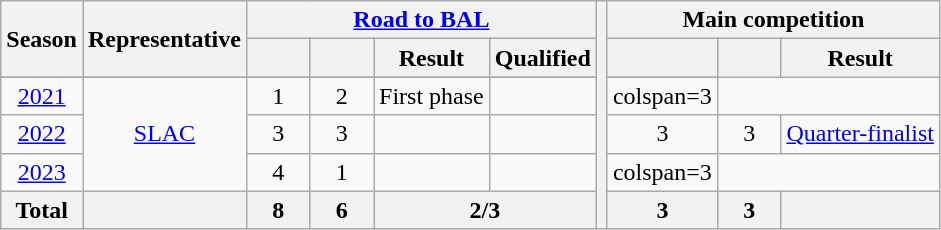<table class="wikitable" style="text-align:center;">
<tr>
<th rowspan=2>Season</th>
<th rowspan="2">Representative</th>
<th colspan=4><a href='#'>Road to BAL</a></th>
<th rowspan="100"></th>
<th colspan=3>Main competition</th>
</tr>
<tr>
<th width=35></th>
<th width=35></th>
<th>Result</th>
<th>Qualified</th>
<th width=35></th>
<th width=35></th>
<th>Result</th>
</tr>
<tr>
</tr>
<tr>
<td><a href='#'>2021</a></td>
<td rowspan="3"><a href='#'>SLAC</a></td>
<td>1</td>
<td>2</td>
<td>First phase</td>
<td></td>
<td>colspan=3  </td>
</tr>
<tr>
<td><a href='#'>2022</a></td>
<td>3</td>
<td>3</td>
<td></td>
<td></td>
<td>3</td>
<td>3</td>
<td><a href='#'>Quarter-finalist</a></td>
</tr>
<tr>
<td><a href='#'>2023</a></td>
<td>4</td>
<td>1</td>
<td></td>
<td></td>
<td>colspan=3 </td>
</tr>
<tr>
<th>Total</th>
<th></th>
<th>8</th>
<th>6</th>
<th colspan=2>2/3</th>
<th>3</th>
<th>3</th>
<th></th>
</tr>
</table>
